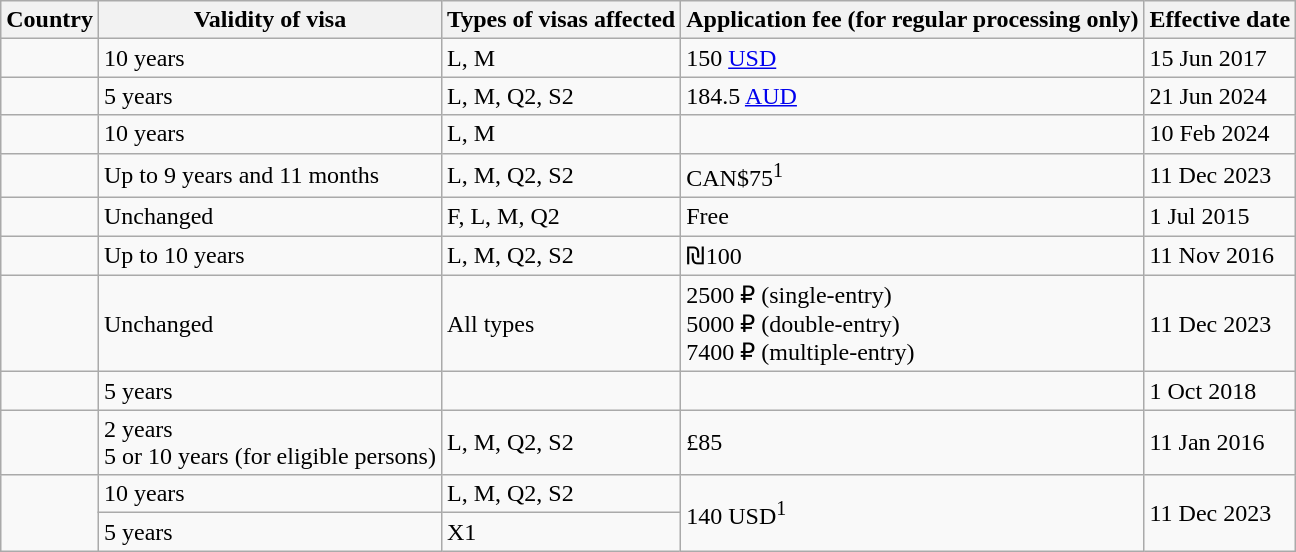<table class="wikitable">
<tr>
<th>Country</th>
<th>Validity of visa</th>
<th>Types of visas affected</th>
<th>Application fee (for regular processing only)</th>
<th>Effective date</th>
</tr>
<tr>
<td></td>
<td>10 years</td>
<td>L, M</td>
<td>150 <a href='#'>USD</a></td>
<td>15 Jun 2017</td>
</tr>
<tr>
<td></td>
<td>5 years</td>
<td>L, M, Q2, S2</td>
<td>184.5 <a href='#'>AUD</a></td>
<td>21 Jun 2024</td>
</tr>
<tr>
<td></td>
<td>10 years</td>
<td>L, M</td>
<td></td>
<td>10 Feb 2024</td>
</tr>
<tr>
<td></td>
<td>Up to 9 years and 11 months</td>
<td>L, M, Q2, S2</td>
<td>CAN$75<sup>1</sup></td>
<td>11 Dec 2023</td>
</tr>
<tr>
<td></td>
<td>Unchanged</td>
<td>F, L, M, Q2</td>
<td>Free</td>
<td>1 Jul 2015</td>
</tr>
<tr>
<td></td>
<td>Up to 10 years</td>
<td>L, M, Q2, S2</td>
<td>₪100</td>
<td>11 Nov 2016</td>
</tr>
<tr>
<td></td>
<td>Unchanged</td>
<td>All types</td>
<td>2500 ₽ (single-entry)<br> 5000 ₽ (double-entry)<br> 7400 ₽ (multiple-entry)</td>
<td>11 Dec 2023</td>
</tr>
<tr>
<td></td>
<td>5 years</td>
<td></td>
<td></td>
<td>1 Oct 2018</td>
</tr>
<tr>
<td></td>
<td>2 years <br> 5 or 10 years (for eligible persons)</td>
<td>L, M, Q2, S2</td>
<td>£85</td>
<td>11 Jan 2016</td>
</tr>
<tr>
<td rowspan="2"></td>
<td>10 years</td>
<td>L, M, Q2, S2</td>
<td rowspan="2">140 USD<sup>1</sup></td>
<td rowspan="2">11 Dec 2023</td>
</tr>
<tr>
<td>5 years</td>
<td>X1</td>
</tr>
</table>
